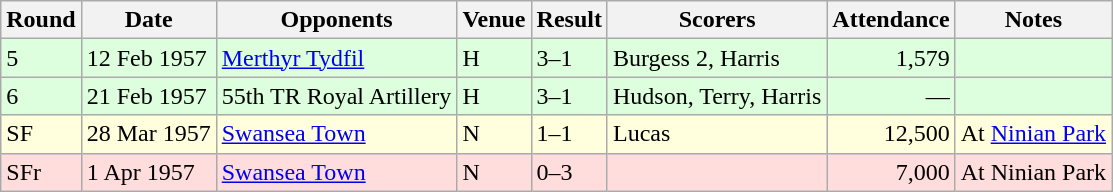<table class="wikitable">
<tr>
<th>Round</th>
<th>Date</th>
<th>Opponents</th>
<th>Venue</th>
<th>Result</th>
<th>Scorers</th>
<th>Attendance</th>
<th>Notes</th>
</tr>
<tr bgcolor="#ddffdd">
<td>5</td>
<td>12 Feb 1957</td>
<td><a href='#'>Merthyr Tydfil</a></td>
<td>H</td>
<td>3–1</td>
<td>Burgess 2, Harris</td>
<td align="right">1,579</td>
<td></td>
</tr>
<tr bgcolor="#ddffdd">
<td>6</td>
<td>21 Feb 1957</td>
<td>55th TR Royal Artillery</td>
<td>H</td>
<td>3–1</td>
<td>Hudson, Terry, Harris</td>
<td align="right">—</td>
<td></td>
</tr>
<tr bgcolor="#ffffdd">
<td>SF</td>
<td>28 Mar 1957</td>
<td><a href='#'>Swansea Town</a></td>
<td>N</td>
<td>1–1</td>
<td>Lucas</td>
<td align="right">12,500</td>
<td>At <a href='#'>Ninian Park</a></td>
</tr>
<tr bgcolor="#ffdddd">
<td>SFr</td>
<td>1 Apr 1957</td>
<td><a href='#'>Swansea Town</a></td>
<td>N</td>
<td>0–3</td>
<td></td>
<td align="right">7,000</td>
<td>At Ninian Park</td>
</tr>
</table>
